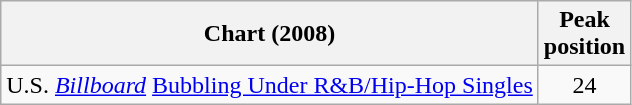<table class="wikitable">
<tr>
<th>Chart (2008)</th>
<th>Peak<br>position</th>
</tr>
<tr>
<td>U.S. <a href='#'><em>Billboard</em></a> <a href='#'>Bubbling Under R&B/Hip-Hop Singles</a></td>
<td align="center">24</td>
</tr>
</table>
